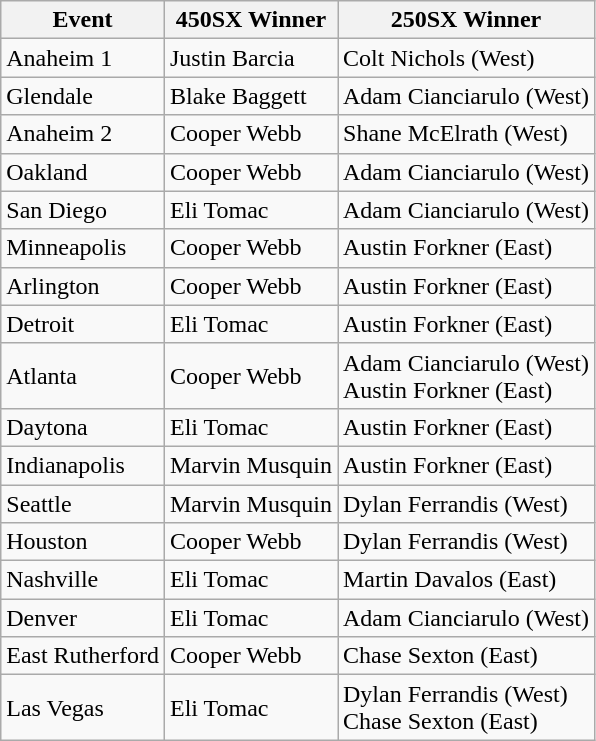<table class="wikitable">
<tr>
<th>Event</th>
<th>450SX Winner</th>
<th>250SX Winner</th>
</tr>
<tr>
<td>Anaheim 1</td>
<td>Justin Barcia</td>
<td>Colt Nichols (West)</td>
</tr>
<tr>
<td>Glendale</td>
<td>Blake Baggett</td>
<td>Adam Cianciarulo (West)</td>
</tr>
<tr>
<td>Anaheim 2</td>
<td>Cooper Webb</td>
<td>Shane McElrath (West)</td>
</tr>
<tr>
<td>Oakland</td>
<td>Cooper Webb</td>
<td>Adam Cianciarulo (West)</td>
</tr>
<tr>
<td>San Diego</td>
<td>Eli Tomac</td>
<td>Adam Cianciarulo (West)</td>
</tr>
<tr>
<td>Minneapolis</td>
<td>Cooper Webb</td>
<td>Austin Forkner (East)</td>
</tr>
<tr>
<td>Arlington</td>
<td>Cooper Webb</td>
<td>Austin Forkner (East)</td>
</tr>
<tr>
<td>Detroit</td>
<td>Eli Tomac</td>
<td>Austin Forkner (East)</td>
</tr>
<tr>
<td>Atlanta</td>
<td>Cooper Webb</td>
<td>Adam Cianciarulo (West)<br>Austin Forkner (East)</td>
</tr>
<tr>
<td>Daytona</td>
<td>Eli Tomac</td>
<td>Austin Forkner (East)</td>
</tr>
<tr>
<td>Indianapolis</td>
<td>Marvin Musquin</td>
<td>Austin Forkner (East)</td>
</tr>
<tr>
<td>Seattle</td>
<td>Marvin Musquin</td>
<td>Dylan Ferrandis (West)</td>
</tr>
<tr>
<td>Houston</td>
<td>Cooper Webb</td>
<td>Dylan Ferrandis (West)</td>
</tr>
<tr>
<td>Nashville</td>
<td>Eli Tomac</td>
<td>Martin Davalos (East)</td>
</tr>
<tr>
<td>Denver</td>
<td>Eli Tomac</td>
<td>Adam Cianciarulo (West)</td>
</tr>
<tr>
<td>East Rutherford</td>
<td>Cooper Webb</td>
<td>Chase Sexton (East)</td>
</tr>
<tr>
<td>Las Vegas</td>
<td>Eli Tomac</td>
<td>Dylan Ferrandis (West)<br>Chase Sexton (East)</td>
</tr>
</table>
